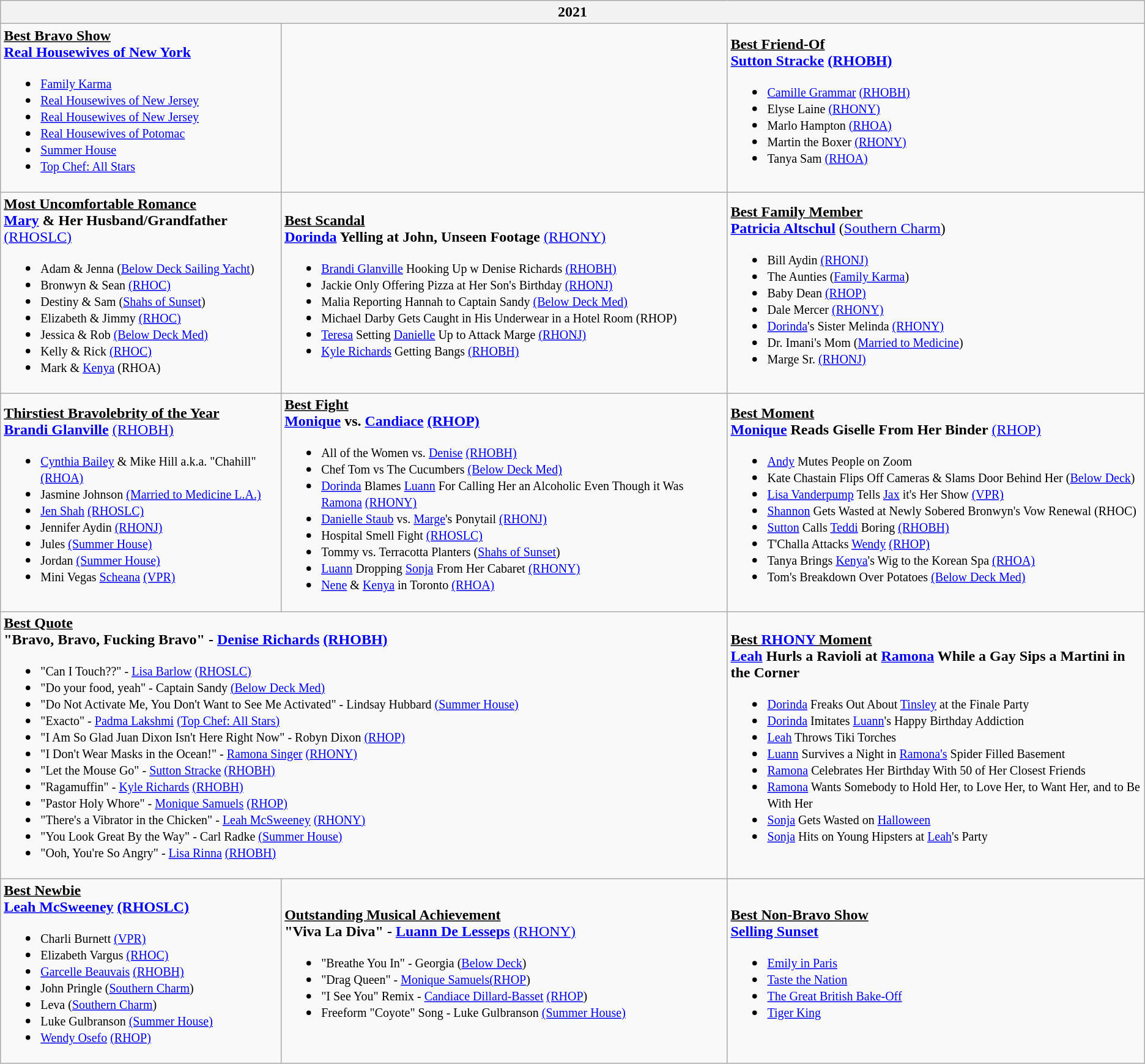<table class="wikitable mw-collapsible mw-collapsed">
<tr>
<th colspan="3">2021</th>
</tr>
<tr>
<td><strong><u>Best Bravo Show</u></strong><br><a href='#'><strong>Real Housewives of New York</strong></a><ul><li><a href='#'><small>Family Karma</small></a></li><li><a href='#'><small>Real Housewives of New Jersey</small></a></li><li><a href='#'><small>Real Housewives of New Jersey</small></a></li><li><a href='#'><small>Real Housewives of Potomac</small></a></li><li><a href='#'><small>Summer House</small></a></li><li><a href='#'><small>Top Chef: All Stars</small></a></li></ul></td>
<td></td>
<td><strong><u>Best Friend-Of</u></strong><br><strong><a href='#'>Sutton Stracke</a> <a href='#'>(RHOBH)</a></strong><ul><li><small><a href='#'>Camille Grammar</a> <a href='#'>(RHOBH)</a></small></li><li><small>Elyse Laine <a href='#'>(RHONY)</a></small></li><li><small>Marlo Hampton <a href='#'>(RHOA)</a></small></li><li><small>Martin the Boxer <a href='#'>(RHONY)</a></small></li><li><small>Tanya Sam <a href='#'>(RHOA)</a></small></li></ul></td>
</tr>
<tr>
<td><strong><u>Most Uncomfortable Romance</u></strong><br><strong><a href='#'>Mary</a> & Her Husband/Grandfather</strong> <a href='#'>(RHOSLC)</a><ul><li><small>Adam & Jenna (<a href='#'>Below Deck Sailing Yacht</a>)</small></li><li><small>Bronwyn & Sean <a href='#'>(RHOC)</a></small></li><li><small>Destiny & Sam (<a href='#'>Shahs of Sunset</a>)</small></li><li><small>Elizabeth & Jimmy <a href='#'>(RHOC)</a></small></li><li><small>Jessica & Rob <a href='#'>(Below Deck Med)</a></small></li><li><small>Kelly & Rick <a href='#'>(RHOC)</a></small></li><li><small>Mark & <a href='#'>Kenya</a> (RHOA)</small></li></ul></td>
<td><strong><u>Best Scandal</u></strong><br><strong><a href='#'>Dorinda</a> Yelling at John, Unseen Footage</strong> <a href='#'>(RHONY)</a><ul><li><small><a href='#'>Brandi Glanville</a> Hooking Up w Denise Richards <a href='#'>(RHOBH)</a></small></li><li><small>Jackie Only Offering Pizza at Her Son's Birthday <a href='#'>(RHONJ)</a></small></li><li><small>Malia Reporting Hannah to Captain Sandy <a href='#'>(Below Deck Med)</a></small></li><li><small>Michael Darby Gets Caught in His Underwear in a Hotel Room (RHOP)</small></li><li><small><a href='#'>Teresa</a> Setting <a href='#'>Danielle</a> Up to Attack Marge <a href='#'>(RHONJ)</a></small></li><li><small><a href='#'>Kyle Richards</a> Getting Bangs <a href='#'>(RHOBH)</a></small></li></ul></td>
<td><strong><u>Best Family Member</u></strong><br><strong><a href='#'>Patricia Altschul</a></strong> (<a href='#'>Southern Charm</a>)<ul><li><small>Bill Aydin <a href='#'>(RHONJ)</a></small></li><li><small>The Aunties (<a href='#'>Family Karma</a>)</small></li><li><small>Baby Dean <a href='#'>(RHOP)</a></small></li><li><small>Dale Mercer <a href='#'>(RHONY)</a></small></li><li><small><a href='#'>Dorinda</a>'s Sister Melinda <a href='#'>(RHONY)</a></small></li><li><small>Dr. Imani's Mom (<a href='#'>Married to Medicine</a>)</small></li><li><small>Marge Sr. <a href='#'>(RHONJ)</a></small></li></ul></td>
</tr>
<tr>
<td><strong><u>Thirstiest Bravolebrity of the Year</u></strong><br><strong><a href='#'>Brandi Glanville</a></strong> <a href='#'>(RHOBH)</a><ul><li><small><a href='#'>Cynthia Bailey</a> & Mike Hill a.k.a. "Chahill" <a href='#'>(RHOA)</a></small></li><li><small>Jasmine Johnson <a href='#'>(Married to Medicine L.A.)</a></small></li><li><small><a href='#'>Jen Shah</a> <a href='#'>(RHOSLC)</a></small></li><li><small>Jennifer Aydin <a href='#'>(RHONJ)</a></small></li><li><small>Jules <a href='#'>(Summer House)</a></small></li><li><small>Jordan <a href='#'>(Summer House)</a></small></li><li><small>Mini Vegas <a href='#'>Scheana</a> <a href='#'>(VPR)</a></small></li></ul></td>
<td><strong><u>Best Fight</u></strong><br><strong><a href='#'>Monique</a> vs. <a href='#'>Candiace</a> <a href='#'>(RHOP)</a></strong><ul><li><small>All of the Women vs. <a href='#'>Denise</a> <a href='#'>(RHOBH)</a></small></li><li><small>Chef Tom vs The Cucumbers <a href='#'>(Below Deck Med)</a></small></li><li><small><a href='#'>Dorinda</a> Blames <a href='#'>Luann</a> For Calling Her an Alcoholic Even Though it Was <a href='#'>Ramona</a> <a href='#'>(RHONY)</a></small></li><li><small><a href='#'>Danielle Staub</a> vs. <a href='#'>Marge</a>'s Ponytail <a href='#'>(RHONJ)</a></small></li><li><small>Hospital Smell Fight <a href='#'>(RHOSLC)</a></small></li><li><small>Tommy vs. Terracotta Planters (<a href='#'>Shahs of Sunset</a>)</small></li><li><small><a href='#'>Luann</a> Dropping <a href='#'>Sonja</a> From Her Cabaret <a href='#'>(RHONY)</a></small></li><li><small><a href='#'>Nene</a> & <a href='#'>Kenya</a> in Toronto <a href='#'>(RHOA)</a></small></li></ul></td>
<td><strong><u>Best Moment</u></strong><br><strong><a href='#'>Monique</a> Reads Giselle From Her Binder</strong> <a href='#'>(RHOP)</a><ul><li><small><a href='#'>Andy</a> Mutes People on Zoom</small></li><li><small>Kate Chastain Flips Off Cameras & Slams Door Behind Her (<a href='#'>Below Deck</a>)</small></li><li><small><a href='#'>Lisa Vanderpump</a> Tells <a href='#'>Jax</a> it's Her Show <a href='#'>(VPR)</a></small></li><li><small><a href='#'>Shannon</a> Gets Wasted at Newly Sobered Bronwyn's Vow Renewal (RHOC)</small></li><li><small><a href='#'>Sutton</a> Calls <a href='#'>Teddi</a> Boring <a href='#'>(RHOBH)</a></small></li><li><small>T'Challa Attacks <a href='#'>Wendy</a> <a href='#'>(RHOP)</a></small></li><li><small>Tanya Brings <a href='#'>Kenya</a>'s Wig to the Korean Spa <a href='#'>(RHOA)</a></small></li><li><small>Tom's Breakdown Over Potatoes <a href='#'>(Below Deck Med)</a></small></li></ul></td>
</tr>
<tr>
<td colspan="2"><strong><u>Best Quote</u></strong><br><strong>"Bravo, Bravo, Fucking Bravo" - <a href='#'>Denise Richards</a> <a href='#'>(RHOBH)</a></strong><ul><li><small>"Can I Touch??" - <a href='#'>Lisa Barlow</a> <a href='#'>(RHOSLC)</a></small></li><li><small>"Do your food, yeah" - Captain Sandy <a href='#'>(Below Deck Med)</a></small></li><li><small>"Do Not Activate Me, You Don't Want to See Me Activated" - Lindsay Hubbard <a href='#'>(Summer House)</a></small></li><li><small>"Exacto" - <a href='#'>Padma Lakshmi</a> <a href='#'>(Top Chef: All Stars)</a></small></li><li><small>"I Am So Glad Juan Dixon Isn't Here Right Now" - Robyn Dixon <a href='#'>(RHOP)</a></small></li><li><small>"I Don't Wear Masks in the Ocean!" - <a href='#'>Ramona Singer</a> <a href='#'>(RHONY)</a></small></li><li><small>"Let the Mouse Go" - <a href='#'>Sutton Stracke</a> <a href='#'>(RHOBH)</a></small></li><li><small>"Ragamuffin" - <a href='#'>Kyle Richards</a> <a href='#'>(RHOBH)</a></small></li><li><small>"Pastor Holy Whore" - <a href='#'>Monique Samuels</a> <a href='#'>(RHOP)</a></small></li><li><small>"There's a Vibrator in the Chicken" - <a href='#'>Leah McSweeney</a> <a href='#'>(RHONY)</a></small></li><li><small>"You Look Great By the Way" - Carl Radke <a href='#'>(Summer House)</a></small></li><li><small>"Ooh, You're So Angry" - <a href='#'>Lisa Rinna</a> <a href='#'>(RHOBH)</a></small></li></ul></td>
<td><strong><u>Best <a href='#'>RHONY</a> Moment</u></strong><br><strong><a href='#'>Leah</a> Hurls a Ravioli at <a href='#'>Ramona</a> While a Gay Sips a Martini in the Corner</strong><ul><li><small><a href='#'>Dorinda</a> Freaks Out About <a href='#'>Tinsley</a> at the Finale Party</small></li><li><small><a href='#'>Dorinda</a> Imitates <a href='#'>Luann</a>'s Happy Birthday Addiction</small></li><li><small><a href='#'>Leah</a> Throws Tiki Torches</small></li><li><small><a href='#'>Luann</a> Survives a Night in <a href='#'>Ramona's</a> Spider Filled Basement</small></li><li><small><a href='#'>Ramona</a> Celebrates Her Birthday With 50 of Her Closest Friends</small></li><li><small><a href='#'>Ramona</a> Wants Somebody to Hold Her, to Love Her, to Want Her, and to Be With Her</small></li><li><small><a href='#'>Sonja</a> Gets Wasted on <a href='#'>Halloween</a></small></li><li><small><a href='#'>Sonja</a> Hits on Young Hipsters at <a href='#'>Leah</a>'s Party</small></li></ul></td>
</tr>
<tr>
<td><strong><u>Best Newbie</u></strong><br><strong><a href='#'>Leah McSweeney</a></strong> <a href='#'><strong>(RHOSLC)</strong></a><ul><li><small>Charli Burnett <a href='#'>(VPR)</a></small></li><li><small>Elizabeth Vargus <a href='#'>(RHOC)</a></small></li><li><small><a href='#'>Garcelle Beauvais</a> <a href='#'>(RHOBH)</a></small></li><li><small>John Pringle (<a href='#'>Southern Charm</a>)</small></li><li><small>Leva (<a href='#'>Southern Charm</a>)</small></li><li><small>Luke Gulbranson <a href='#'>(Summer House)</a></small></li><li><small><a href='#'>Wendy Osefo</a> <a href='#'>(RHOP)</a></small></li></ul></td>
<td><strong><u>Outstanding Musical Achievement</u></strong><br><strong>"Viva La Diva" - <a href='#'>Luann De Lesseps</a></strong> <a href='#'>(RHONY)</a><ul><li><small>"Breathe You In" - Georgia (<a href='#'>Below Deck</a>)</small></li><li><small>"Drag Queen" - <a href='#'>Monique Samuels</a><a href='#'>(RHOP</a>)</small></li><li><small>"I See You" Remix - <a href='#'>Candiace Dillard-Basset</a> <a href='#'>(RHOP</a>)</small></li><li><small>Freeform "Coyote" Song - Luke Gulbranson <a href='#'>(Summer House)</a></small></li></ul></td>
<td><strong><u>Best Non-Bravo Show</u></strong><br><strong><a href='#'>Selling Sunset</a></strong><ul><li><a href='#'><small>Emily in Paris</small></a></li><li><a href='#'><small>Taste the Nation</small></a></li><li><a href='#'><small>The Great British Bake-Off</small></a></li><li><a href='#'><small>Tiger King</small></a></li></ul></td>
</tr>
</table>
